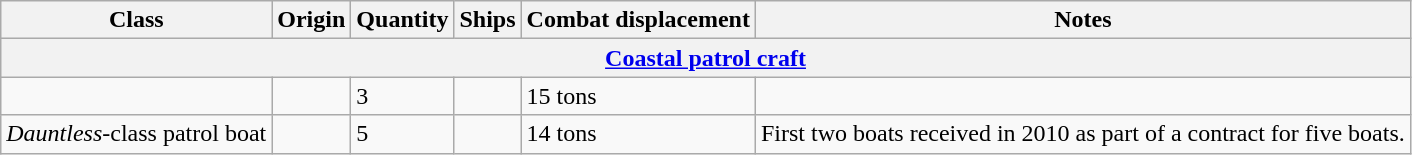<table class="wikitable">
<tr>
<th>Class</th>
<th>Origin</th>
<th>Quantity</th>
<th>Ships</th>
<th>Combat displacement</th>
<th>Notes</th>
</tr>
<tr>
<th colspan=6><a href='#'>Coastal patrol craft</a></th>
</tr>
<tr>
<td></td>
<td></td>
<td>3</td>
<td></td>
<td>15 tons</td>
<td></td>
</tr>
<tr>
<td><em>Dauntless</em>-class patrol boat</td>
<td></td>
<td>5</td>
<td></td>
<td>14 tons</td>
<td>First two boats received in 2010 as part of a contract for five boats.</td>
</tr>
</table>
